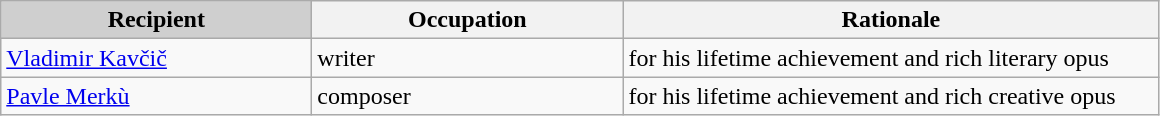<table class="wikitable">
<tr>
<th style="background-color:#cfcfcf;"  align="center">Recipient</th>
<th>Occupation</th>
<th>Rationale</th>
</tr>
<tr>
<td style="width: 200px;"><a href='#'>Vladimir Kavčič</a></td>
<td style="width: 200px;">writer</td>
<td style="width: 350px;">for his lifetime achievement and rich literary opus</td>
</tr>
<tr>
<td><a href='#'>Pavle Merkù</a></td>
<td>composer</td>
<td>for his lifetime achievement and rich creative opus</td>
</tr>
</table>
